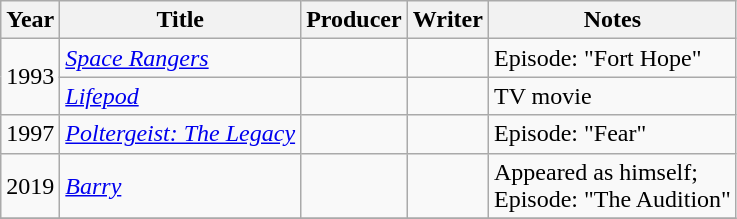<table class="wikitable">
<tr>
<th>Year</th>
<th>Title</th>
<th scope="col">Producer</th>
<th scope="col">Writer</th>
<th>Notes</th>
</tr>
<tr>
<td rowspan=2>1993</td>
<td><em><a href='#'>Space Rangers</a></em></td>
<td></td>
<td></td>
<td>Episode: "Fort Hope"</td>
</tr>
<tr>
<td><em><a href='#'>Lifepod</a></em></td>
<td></td>
<td></td>
<td>TV movie</td>
</tr>
<tr>
<td>1997</td>
<td><em><a href='#'>Poltergeist: The Legacy</a></em></td>
<td></td>
<td></td>
<td>Episode: "Fear"</td>
</tr>
<tr>
<td>2019</td>
<td><em><a href='#'>Barry</a></em></td>
<td></td>
<td></td>
<td>Appeared as himself;<br>Episode: "The Audition"</td>
</tr>
<tr>
</tr>
</table>
